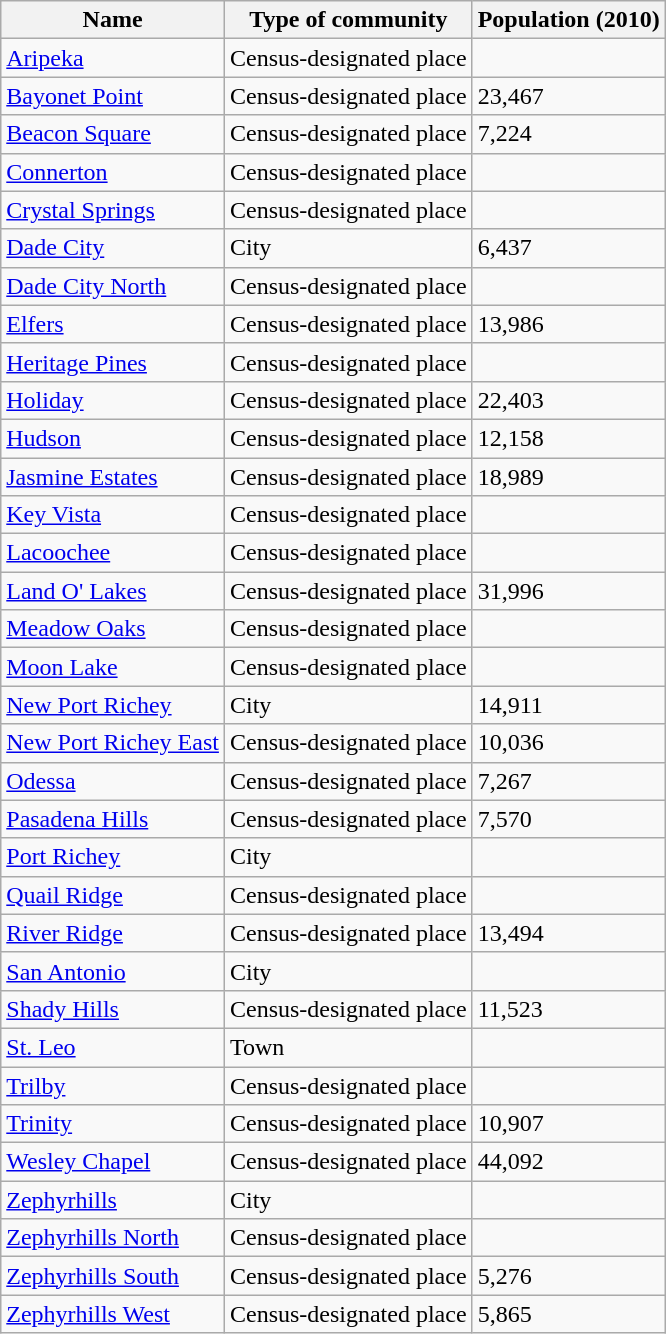<table class="wikitable sortable">
<tr>
<th>Name</th>
<th>Type of community</th>
<th>Population (2010)</th>
</tr>
<tr>
<td><a href='#'>Aripeka</a></td>
<td>Census-designated place</td>
<td></td>
</tr>
<tr>
<td><a href='#'>Bayonet Point</a></td>
<td>Census-designated place</td>
<td>23,467</td>
</tr>
<tr>
<td><a href='#'>Beacon Square</a></td>
<td>Census-designated place</td>
<td>7,224</td>
</tr>
<tr>
<td><a href='#'>Connerton</a></td>
<td>Census-designated place</td>
<td></td>
</tr>
<tr>
<td><a href='#'>Crystal Springs</a></td>
<td>Census-designated place</td>
<td></td>
</tr>
<tr>
<td><a href='#'>Dade City</a></td>
<td>City</td>
<td>6,437</td>
</tr>
<tr>
<td><a href='#'>Dade City North</a></td>
<td>Census-designated place</td>
<td></td>
</tr>
<tr>
<td><a href='#'>Elfers</a></td>
<td>Census-designated place</td>
<td>13,986</td>
</tr>
<tr>
<td><a href='#'>Heritage Pines</a></td>
<td>Census-designated place</td>
<td></td>
</tr>
<tr>
<td><a href='#'>Holiday</a></td>
<td>Census-designated place</td>
<td>22,403</td>
</tr>
<tr>
<td><a href='#'>Hudson</a></td>
<td>Census-designated place</td>
<td>12,158</td>
</tr>
<tr>
<td><a href='#'>Jasmine Estates</a></td>
<td>Census-designated place</td>
<td>18,989</td>
</tr>
<tr>
<td><a href='#'>Key Vista</a></td>
<td>Census-designated place</td>
<td></td>
</tr>
<tr>
<td><a href='#'>Lacoochee</a></td>
<td>Census-designated place</td>
<td></td>
</tr>
<tr>
<td><a href='#'>Land O' Lakes</a></td>
<td>Census-designated place</td>
<td>31,996</td>
</tr>
<tr>
<td><a href='#'>Meadow Oaks</a></td>
<td>Census-designated place</td>
<td></td>
</tr>
<tr>
<td><a href='#'>Moon Lake</a></td>
<td>Census-designated place</td>
<td></td>
</tr>
<tr>
<td><a href='#'>New Port Richey</a></td>
<td>City</td>
<td>14,911</td>
</tr>
<tr>
<td><a href='#'>New Port Richey East</a></td>
<td>Census-designated place</td>
<td>10,036</td>
</tr>
<tr>
<td><a href='#'>Odessa</a></td>
<td>Census-designated place</td>
<td>7,267</td>
</tr>
<tr>
<td><a href='#'>Pasadena Hills</a></td>
<td>Census-designated place</td>
<td>7,570</td>
</tr>
<tr>
<td><a href='#'>Port Richey</a></td>
<td>City</td>
<td></td>
</tr>
<tr>
<td><a href='#'>Quail Ridge</a></td>
<td>Census-designated place</td>
<td></td>
</tr>
<tr>
<td><a href='#'>River Ridge</a></td>
<td>Census-designated place</td>
<td>13,494</td>
</tr>
<tr>
<td><a href='#'>San Antonio</a></td>
<td>City</td>
<td></td>
</tr>
<tr>
<td><a href='#'>Shady Hills</a></td>
<td>Census-designated place</td>
<td>11,523</td>
</tr>
<tr>
<td><a href='#'>St. Leo</a></td>
<td>Town</td>
<td></td>
</tr>
<tr>
<td><a href='#'>Trilby</a></td>
<td>Census-designated place</td>
<td></td>
</tr>
<tr>
<td><a href='#'>Trinity</a></td>
<td>Census-designated place</td>
<td>10,907</td>
</tr>
<tr>
<td><a href='#'>Wesley Chapel</a></td>
<td>Census-designated place</td>
<td>44,092</td>
</tr>
<tr>
<td><a href='#'>Zephyrhills</a></td>
<td>City</td>
<td></td>
</tr>
<tr>
<td><a href='#'>Zephyrhills North</a></td>
<td>Census-designated place</td>
<td></td>
</tr>
<tr>
<td><a href='#'>Zephyrhills South</a></td>
<td>Census-designated place</td>
<td>5,276</td>
</tr>
<tr>
<td><a href='#'>Zephyrhills West</a></td>
<td>Census-designated place</td>
<td>5,865</td>
</tr>
</table>
